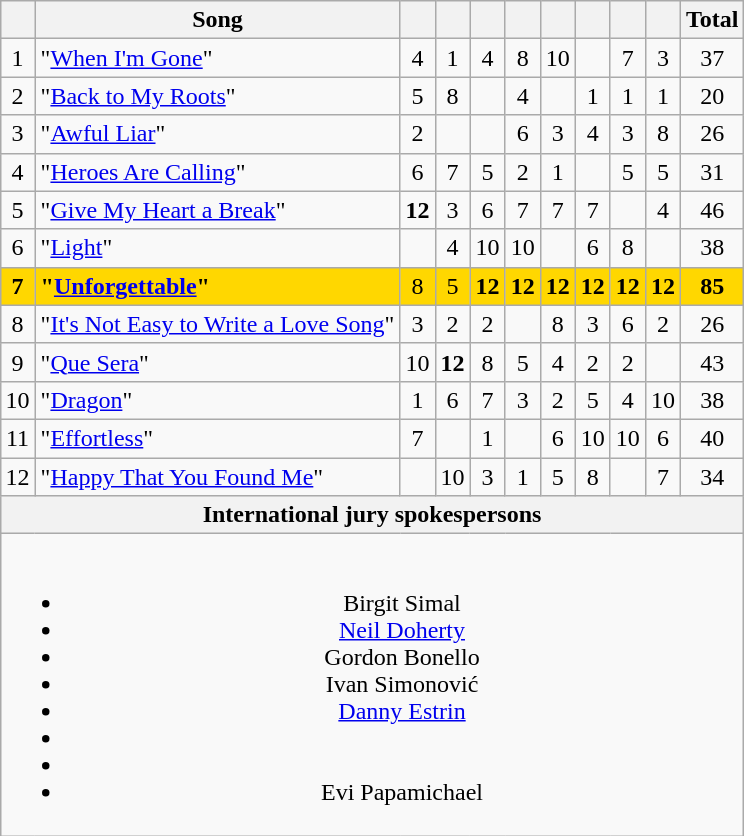<table class="wikitable" style="margin: 1em auto 1em auto; text-align:center;">
<tr>
<th></th>
<th>Song</th>
<th></th>
<th></th>
<th></th>
<th></th>
<th></th>
<th></th>
<th></th>
<th></th>
<th>Total</th>
</tr>
<tr>
<td>1</td>
<td align="left">"<a href='#'>When I'm Gone</a>"</td>
<td>4</td>
<td>1</td>
<td>4</td>
<td>8</td>
<td>10</td>
<td></td>
<td>7</td>
<td>3</td>
<td>37</td>
</tr>
<tr>
<td>2</td>
<td align="left">"<a href='#'>Back to My Roots</a>"</td>
<td>5</td>
<td>8</td>
<td></td>
<td>4</td>
<td></td>
<td>1</td>
<td>1</td>
<td>1</td>
<td>20</td>
</tr>
<tr>
<td>3</td>
<td align="left">"<a href='#'>Awful Liar</a>"</td>
<td>2</td>
<td></td>
<td></td>
<td>6</td>
<td>3</td>
<td>4</td>
<td>3</td>
<td>8</td>
<td>26</td>
</tr>
<tr>
<td>4</td>
<td align="left">"<a href='#'>Heroes Are Calling</a>"</td>
<td>6</td>
<td>7</td>
<td>5</td>
<td>2</td>
<td>1</td>
<td></td>
<td>5</td>
<td>5</td>
<td>31</td>
</tr>
<tr>
<td>5</td>
<td align="left">"<a href='#'>Give My Heart a Break</a>"</td>
<td><strong>12</strong></td>
<td>3</td>
<td>6</td>
<td>7</td>
<td>7</td>
<td>7</td>
<td></td>
<td>4</td>
<td>46</td>
</tr>
<tr>
<td>6</td>
<td align="left">"<a href='#'>Light</a>"</td>
<td></td>
<td>4</td>
<td>10</td>
<td>10</td>
<td></td>
<td>6</td>
<td>8</td>
<td></td>
<td>38</td>
</tr>
<tr style="background:gold;">
<td><strong>7</strong></td>
<td align="left"><strong>"<a href='#'>Unforgettable</a>"</strong></td>
<td>8</td>
<td>5</td>
<td><strong>12</strong></td>
<td><strong>12</strong></td>
<td><strong>12</strong></td>
<td><strong>12</strong></td>
<td><strong>12</strong></td>
<td><strong>12</strong></td>
<td><strong>85</strong></td>
</tr>
<tr>
<td>8</td>
<td align="left">"<a href='#'>It's Not Easy to Write a Love Song</a>"</td>
<td>3</td>
<td>2</td>
<td>2</td>
<td></td>
<td>8</td>
<td>3</td>
<td>6</td>
<td>2</td>
<td>26</td>
</tr>
<tr>
<td>9</td>
<td align="left">"<a href='#'>Que Sera</a>"</td>
<td>10</td>
<td><strong>12</strong></td>
<td>8</td>
<td>5</td>
<td>4</td>
<td>2</td>
<td>2</td>
<td></td>
<td>43</td>
</tr>
<tr>
<td>10</td>
<td align="left">"<a href='#'>Dragon</a>"</td>
<td>1</td>
<td>6</td>
<td>7</td>
<td>3</td>
<td>2</td>
<td>5</td>
<td>4</td>
<td>10</td>
<td>38</td>
</tr>
<tr>
<td>11</td>
<td align="left">"<a href='#'>Effortless</a>"</td>
<td>7</td>
<td></td>
<td>1</td>
<td></td>
<td>6</td>
<td>10</td>
<td>10</td>
<td>6</td>
<td>40</td>
</tr>
<tr>
<td>12</td>
<td align="left">"<a href='#'>Happy That You Found Me</a>"</td>
<td></td>
<td>10</td>
<td>3</td>
<td>1</td>
<td>5</td>
<td>8</td>
<td></td>
<td>7</td>
<td>34</td>
</tr>
<tr class="sortbottom">
<th colspan="11">International jury spokespersons</th>
</tr>
<tr class="sortbottom">
<td colspan="11"><br><ul><li>Birgit Simal</li><li><a href='#'>Neil Doherty</a></li><li>Gordon Bonello</li><li>Ivan Simonović</li><li><a href='#'>Danny Estrin</a></li><li></li><li></li><li>Evi Papamichael</li></ul></td>
</tr>
</table>
